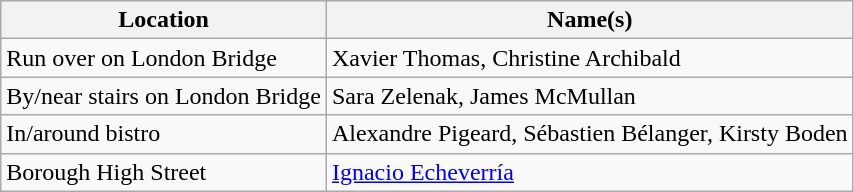<table class="wikitable centre sortable">
<tr>
<th>Location</th>
<th>Name(s)</th>
</tr>
<tr>
<td>Run over on London Bridge</td>
<td>Xavier Thomas, Christine Archibald</td>
</tr>
<tr>
<td>By/near stairs on London Bridge</td>
<td>Sara Zelenak, James McMullan</td>
</tr>
<tr>
<td>In/around bistro</td>
<td>Alexandre Pigeard, Sébastien Bélanger, Kirsty Boden</td>
</tr>
<tr>
<td>Borough High Street</td>
<td><a href='#'>Ignacio Echeverría</a></td>
</tr>
</table>
